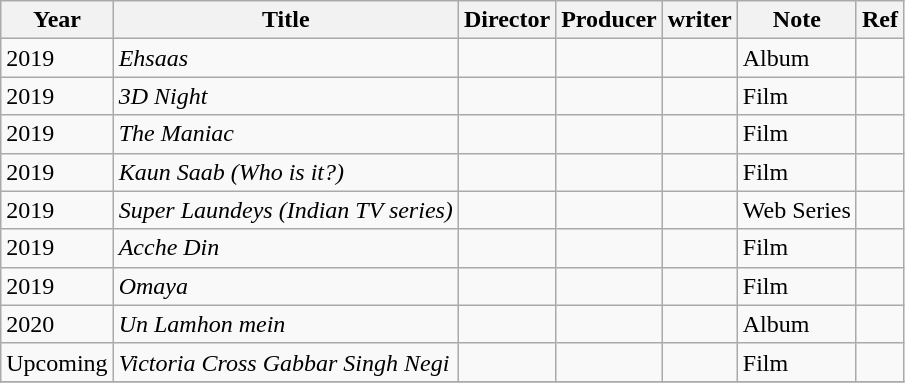<table class="wikitable sortable">
<tr>
<th scope="col">Year</th>
<th scope="col">Title</th>
<th scope="col">Director</th>
<th scope="col">Producer</th>
<th scope="col">writer</th>
<th scope="col">Note</th>
<th scope="col">Ref</th>
</tr>
<tr>
<td>2019</td>
<td scope="row"><em>Ehsaas </em></td>
<td></td>
<td></td>
<td></td>
<td>Album</td>
<td></td>
</tr>
<tr>
<td>2019</td>
<td scope="row"><em>3D Night </em></td>
<td></td>
<td></td>
<td></td>
<td>Film</td>
<td></td>
</tr>
<tr>
<td>2019</td>
<td scope="row"><em>The Maniac</em></td>
<td></td>
<td></td>
<td></td>
<td>Film</td>
<td></td>
</tr>
<tr>
<td>2019</td>
<td scope="row"><em>Kaun Saab (Who is it?)</em></td>
<td></td>
<td></td>
<td></td>
<td>Film</td>
<td></td>
</tr>
<tr>
<td>2019</td>
<td scope="row"><em>Super Laundeys (Indian TV series)</em></td>
<td></td>
<td></td>
<td></td>
<td>Web Series</td>
<td></td>
</tr>
<tr>
<td>2019</td>
<td scope="row"><em>Acche Din </em></td>
<td></td>
<td></td>
<td></td>
<td>Film</td>
<td></td>
</tr>
<tr>
<td>2019</td>
<td scope="row"><em>Omaya</em></td>
<td></td>
<td></td>
<td></td>
<td>Film</td>
<td></td>
</tr>
<tr>
<td>2020</td>
<td scope="row"><em>Un Lamhon mein</em></td>
<td></td>
<td></td>
<td></td>
<td>Album</td>
<td></td>
</tr>
<tr>
<td>Upcoming</td>
<td scope="row"><em>Victoria Cross Gabbar Singh Negi</em></td>
<td></td>
<td></td>
<td></td>
<td>Film</td>
<td></td>
</tr>
<tr>
</tr>
</table>
